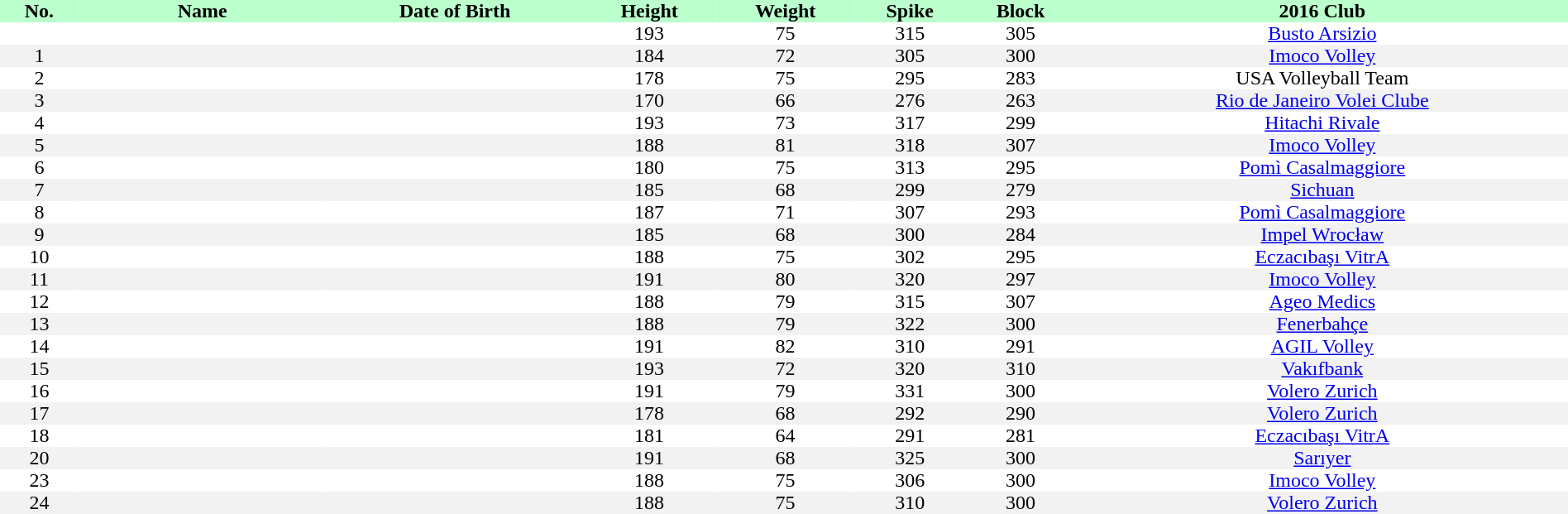<table style="text-align:center; border:none;" cellpadding=0 cellspacing=0 width=100%>
<tr style="background: #bbffcc;">
<th width="5%">No.</th>
<th width=200px>Name</th>
<th>Date of Birth</th>
<th>Height</th>
<th>Weight</th>
<th>Spike</th>
<th>Block</th>
<th>2016 Club</th>
</tr>
<tr>
<td></td>
<td></td>
<td></td>
<td>193</td>
<td>75</td>
<td>315</td>
<td>305</td>
<td><a href='#'>Busto Arsizio</a></td>
</tr>
<tr bgcolor="#f2f2f2">
<td>1</td>
<td></td>
<td></td>
<td>184</td>
<td>72</td>
<td>305</td>
<td>300</td>
<td><a href='#'>Imoco Volley</a></td>
</tr>
<tr>
<td>2</td>
<td></td>
<td></td>
<td>178</td>
<td>75</td>
<td>295</td>
<td>283</td>
<td>USA Volleyball Team</td>
</tr>
<tr bgcolor="#f2f2f2">
<td>3</td>
<td></td>
<td></td>
<td>170</td>
<td>66</td>
<td>276</td>
<td>263</td>
<td><a href='#'>Rio de Janeiro Volei Clube</a></td>
</tr>
<tr>
<td>4</td>
<td></td>
<td></td>
<td>193</td>
<td>73</td>
<td>317</td>
<td>299</td>
<td><a href='#'>Hitachi Rivale</a></td>
</tr>
<tr bgcolor="#f2f2f2">
<td>5</td>
<td></td>
<td></td>
<td>188</td>
<td>81</td>
<td>318</td>
<td>307</td>
<td><a href='#'>Imoco Volley</a></td>
</tr>
<tr>
<td>6</td>
<td></td>
<td></td>
<td>180</td>
<td>75</td>
<td>313</td>
<td>295</td>
<td><a href='#'>Pomì Casalmaggiore</a></td>
</tr>
<tr bgcolor="#f2f2f2">
<td>7</td>
<td></td>
<td></td>
<td>185</td>
<td>68</td>
<td>299</td>
<td>279</td>
<td><a href='#'>Sichuan</a></td>
</tr>
<tr>
<td>8</td>
<td></td>
<td></td>
<td>187</td>
<td>71</td>
<td>307</td>
<td>293</td>
<td><a href='#'>Pomì Casalmaggiore</a></td>
</tr>
<tr bgcolor="#f2f2f2">
<td>9</td>
<td></td>
<td></td>
<td>185</td>
<td>68</td>
<td>300</td>
<td>284</td>
<td><a href='#'>Impel Wrocław</a></td>
</tr>
<tr>
<td>10</td>
<td></td>
<td></td>
<td>188</td>
<td>75</td>
<td>302</td>
<td>295</td>
<td><a href='#'>Eczacıbaşı VitrA</a></td>
</tr>
<tr bgcolor="#f2f2f2">
<td>11</td>
<td></td>
<td></td>
<td>191</td>
<td>80</td>
<td>320</td>
<td>297</td>
<td><a href='#'>Imoco Volley</a></td>
</tr>
<tr>
<td>12</td>
<td></td>
<td></td>
<td>188</td>
<td>79</td>
<td>315</td>
<td>307</td>
<td><a href='#'>Ageo Medics</a></td>
</tr>
<tr bgcolor="#f2f2f2">
<td>13</td>
<td></td>
<td></td>
<td>188</td>
<td>79</td>
<td>322</td>
<td>300</td>
<td><a href='#'>Fenerbahçe</a></td>
</tr>
<tr>
<td>14</td>
<td></td>
<td></td>
<td>191</td>
<td>82</td>
<td>310</td>
<td>291</td>
<td><a href='#'>AGIL Volley</a></td>
</tr>
<tr bgcolor="#f2f2f2">
<td>15</td>
<td></td>
<td></td>
<td>193</td>
<td>72</td>
<td>320</td>
<td>310</td>
<td><a href='#'>Vakıfbank</a></td>
</tr>
<tr>
<td>16</td>
<td></td>
<td></td>
<td>191</td>
<td>79</td>
<td>331</td>
<td>300</td>
<td><a href='#'>Volero Zurich</a></td>
</tr>
<tr bgcolor="#f2f2f2">
<td>17</td>
<td></td>
<td></td>
<td>178</td>
<td>68</td>
<td>292</td>
<td>290</td>
<td><a href='#'>Volero Zurich</a></td>
</tr>
<tr>
<td>18</td>
<td></td>
<td></td>
<td>181</td>
<td>64</td>
<td>291</td>
<td>281</td>
<td><a href='#'>Eczacıbaşı VitrA</a></td>
</tr>
<tr bgcolor="#f2f2f2">
<td>20</td>
<td></td>
<td></td>
<td>191</td>
<td>68</td>
<td>325</td>
<td>300</td>
<td><a href='#'>Sarıyer</a></td>
</tr>
<tr>
<td>23</td>
<td></td>
<td></td>
<td>188</td>
<td>75</td>
<td>306</td>
<td>300</td>
<td><a href='#'>Imoco Volley</a></td>
</tr>
<tr bgcolor="#f2f2f2">
<td>24</td>
<td></td>
<td></td>
<td>188</td>
<td>75</td>
<td>310</td>
<td>300</td>
<td><a href='#'>Volero Zurich</a></td>
</tr>
</table>
